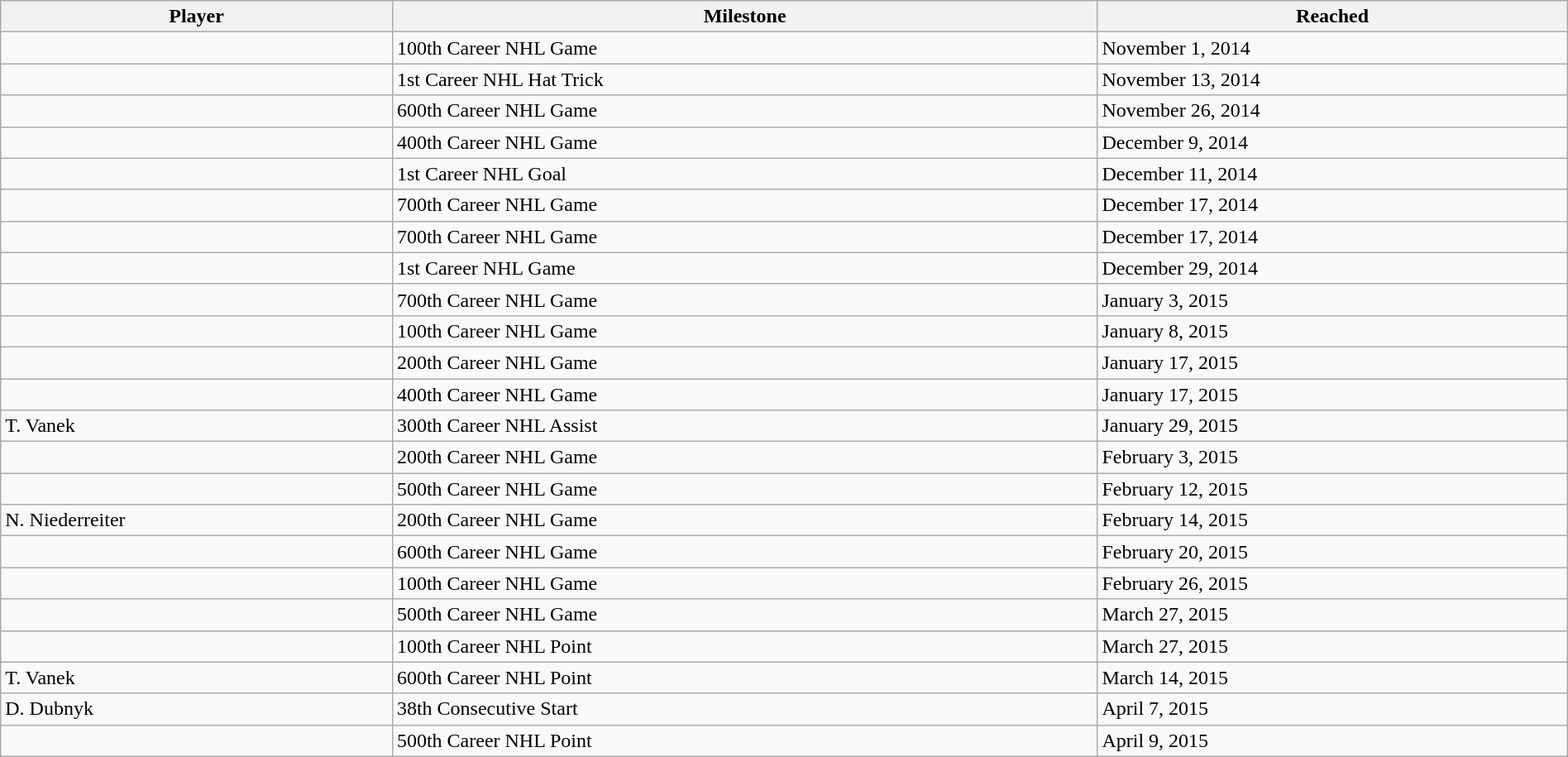<table class="wikitable sortable" style="width:100%;">
<tr align=center>
<th style="width:25%;">Player</th>
<th style="width:45%;">Milestone</th>
<th style="width:30%;" data-sort-type="date">Reached</th>
</tr>
<tr>
<td></td>
<td>100th Career NHL Game</td>
<td>November 1, 2014</td>
</tr>
<tr>
<td></td>
<td>1st Career NHL Hat Trick</td>
<td>November 13, 2014</td>
</tr>
<tr>
<td></td>
<td>600th Career NHL Game</td>
<td>November 26, 2014</td>
</tr>
<tr>
<td></td>
<td>400th Career NHL Game</td>
<td>December 9, 2014</td>
</tr>
<tr>
<td></td>
<td>1st Career NHL Goal</td>
<td>December 11, 2014</td>
</tr>
<tr>
<td></td>
<td>700th Career NHL Game</td>
<td>December 17, 2014</td>
</tr>
<tr>
<td></td>
<td>700th Career NHL Game</td>
<td>December 17, 2014</td>
</tr>
<tr>
<td></td>
<td>1st Career NHL Game</td>
<td>December 29, 2014</td>
</tr>
<tr>
<td></td>
<td>700th Career NHL Game</td>
<td>January 3, 2015</td>
</tr>
<tr>
<td></td>
<td>100th Career NHL Game</td>
<td>January 8, 2015</td>
</tr>
<tr>
<td></td>
<td>200th Career NHL Game</td>
<td>January 17, 2015</td>
</tr>
<tr>
<td></td>
<td>400th Career NHL Game</td>
<td>January 17, 2015</td>
</tr>
<tr>
<td>T. Vanek</td>
<td>300th Career NHL Assist</td>
<td>January 29, 2015</td>
</tr>
<tr>
<td></td>
<td>200th Career NHL Game</td>
<td>February 3, 2015</td>
</tr>
<tr>
<td></td>
<td>500th Career NHL Game</td>
<td>February 12, 2015</td>
</tr>
<tr>
<td>N. Niederreiter</td>
<td>200th Career NHL Game</td>
<td>February 14, 2015</td>
</tr>
<tr>
<td></td>
<td>600th Career NHL Game</td>
<td>February 20, 2015</td>
</tr>
<tr>
<td></td>
<td>100th Career NHL Game</td>
<td>February 26, 2015</td>
</tr>
<tr>
<td></td>
<td>500th Career NHL Game</td>
<td>March 27, 2015</td>
</tr>
<tr>
<td></td>
<td>100th Career NHL Point</td>
<td>March 27, 2015</td>
</tr>
<tr>
<td>T. Vanek</td>
<td>600th Career NHL Point</td>
<td>March 14, 2015</td>
</tr>
<tr>
<td>D. Dubnyk</td>
<td>38th Consecutive Start<br></td>
<td>April 7, 2015</td>
</tr>
<tr>
<td></td>
<td>500th Career NHL Point</td>
<td>April 9, 2015</td>
</tr>
</table>
